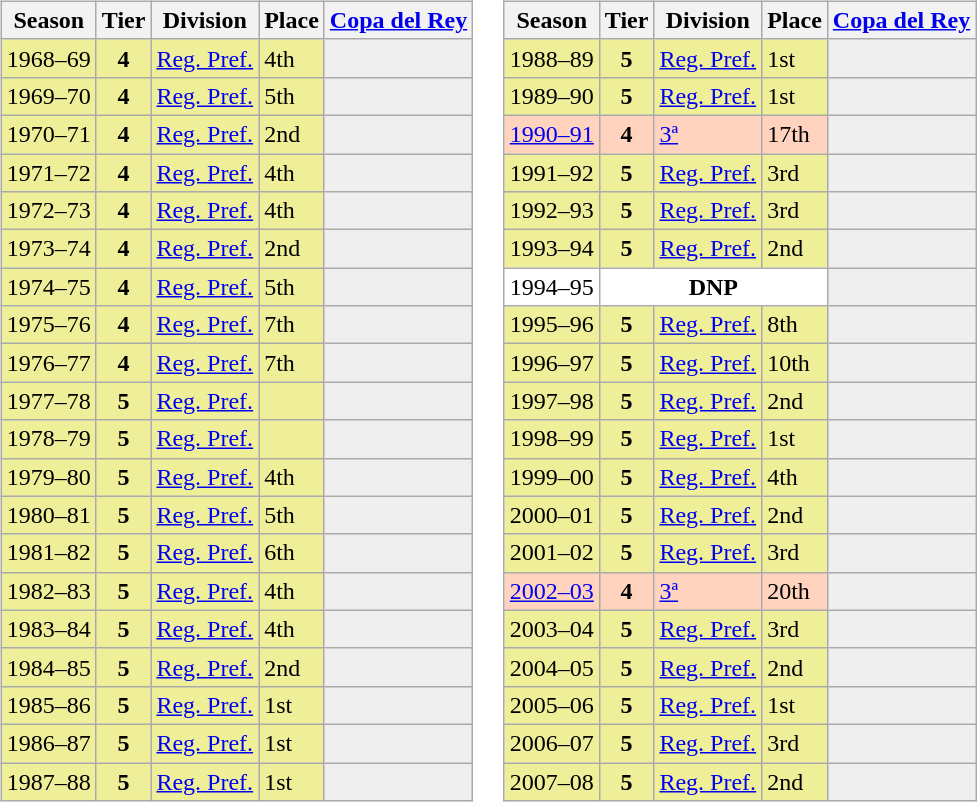<table>
<tr>
<td valign="top" width=0%><br><table class="wikitable">
<tr style="background:#f0f6fa;">
<th>Season</th>
<th>Tier</th>
<th>Division</th>
<th>Place</th>
<th><a href='#'>Copa del Rey</a></th>
</tr>
<tr>
<td style="background:#EFEF99;">1968–69</td>
<th style="background:#EFEF99;">4</th>
<td style="background:#EFEF99;"><a href='#'>Reg. Pref.</a></td>
<td style="background:#EFEF99;">4th</td>
<th style="background:#EFEFEF;"></th>
</tr>
<tr>
<td style="background:#EFEF99;">1969–70</td>
<th style="background:#EFEF99;">4</th>
<td style="background:#EFEF99;"><a href='#'>Reg. Pref.</a></td>
<td style="background:#EFEF99;">5th</td>
<th style="background:#EFEFEF;"></th>
</tr>
<tr>
<td style="background:#EFEF99;">1970–71</td>
<th style="background:#EFEF99;">4</th>
<td style="background:#EFEF99;"><a href='#'>Reg. Pref.</a></td>
<td style="background:#EFEF99;">2nd</td>
<th style="background:#EFEFEF;"></th>
</tr>
<tr>
<td style="background:#EFEF99;">1971–72</td>
<th style="background:#EFEF99;">4</th>
<td style="background:#EFEF99;"><a href='#'>Reg. Pref.</a></td>
<td style="background:#EFEF99;">4th</td>
<th style="background:#EFEFEF;"></th>
</tr>
<tr>
<td style="background:#EFEF99;">1972–73</td>
<th style="background:#EFEF99;">4</th>
<td style="background:#EFEF99;"><a href='#'>Reg. Pref.</a></td>
<td style="background:#EFEF99;">4th</td>
<th style="background:#EFEFEF;"></th>
</tr>
<tr>
<td style="background:#EFEF99;">1973–74</td>
<th style="background:#EFEF99;">4</th>
<td style="background:#EFEF99;"><a href='#'>Reg. Pref.</a></td>
<td style="background:#EFEF99;">2nd</td>
<th style="background:#EFEFEF;"></th>
</tr>
<tr>
<td style="background:#EFEF99;">1974–75</td>
<th style="background:#EFEF99;">4</th>
<td style="background:#EFEF99;"><a href='#'>Reg. Pref.</a></td>
<td style="background:#EFEF99;">5th</td>
<th style="background:#EFEFEF;"></th>
</tr>
<tr>
<td style="background:#EFEF99;">1975–76</td>
<th style="background:#EFEF99;">4</th>
<td style="background:#EFEF99;"><a href='#'>Reg. Pref.</a></td>
<td style="background:#EFEF99;">7th</td>
<th style="background:#EFEFEF;"></th>
</tr>
<tr>
<td style="background:#EFEF99;">1976–77</td>
<th style="background:#EFEF99;">4</th>
<td style="background:#EFEF99;"><a href='#'>Reg. Pref.</a></td>
<td style="background:#EFEF99;">7th</td>
<th style="background:#EFEFEF;"></th>
</tr>
<tr>
<td style="background:#EFEF99;">1977–78</td>
<th style="background:#EFEF99;">5</th>
<td style="background:#EFEF99;"><a href='#'>Reg. Pref.</a></td>
<td style="background:#EFEF99;"></td>
<th style="background:#EFEFEF;"></th>
</tr>
<tr>
<td style="background:#EFEF99;">1978–79</td>
<th style="background:#EFEF99;">5</th>
<td style="background:#EFEF99;"><a href='#'>Reg. Pref.</a></td>
<td style="background:#EFEF99;"></td>
<th style="background:#EFEFEF;"></th>
</tr>
<tr>
<td style="background:#EFEF99;">1979–80</td>
<th style="background:#EFEF99;">5</th>
<td style="background:#EFEF99;"><a href='#'>Reg. Pref.</a></td>
<td style="background:#EFEF99;">4th</td>
<th style="background:#EFEFEF;"></th>
</tr>
<tr>
<td style="background:#EFEF99;">1980–81</td>
<th style="background:#EFEF99;">5</th>
<td style="background:#EFEF99;"><a href='#'>Reg. Pref.</a></td>
<td style="background:#EFEF99;">5th</td>
<th style="background:#EFEFEF;"></th>
</tr>
<tr>
<td style="background:#EFEF99;">1981–82</td>
<th style="background:#EFEF99;">5</th>
<td style="background:#EFEF99;"><a href='#'>Reg. Pref.</a></td>
<td style="background:#EFEF99;">6th</td>
<th style="background:#EFEFEF;"></th>
</tr>
<tr>
<td style="background:#EFEF99;">1982–83</td>
<th style="background:#EFEF99;">5</th>
<td style="background:#EFEF99;"><a href='#'>Reg. Pref.</a></td>
<td style="background:#EFEF99;">4th</td>
<th style="background:#EFEFEF;"></th>
</tr>
<tr>
<td style="background:#EFEF99;">1983–84</td>
<th style="background:#EFEF99;">5</th>
<td style="background:#EFEF99;"><a href='#'>Reg. Pref.</a></td>
<td style="background:#EFEF99;">4th</td>
<th style="background:#EFEFEF;"></th>
</tr>
<tr>
<td style="background:#EFEF99;">1984–85</td>
<th style="background:#EFEF99;">5</th>
<td style="background:#EFEF99;"><a href='#'>Reg. Pref.</a></td>
<td style="background:#EFEF99;">2nd</td>
<th style="background:#EFEFEF;"></th>
</tr>
<tr>
<td style="background:#EFEF99;">1985–86</td>
<th style="background:#EFEF99;">5</th>
<td style="background:#EFEF99;"><a href='#'>Reg. Pref.</a></td>
<td style="background:#EFEF99;">1st</td>
<th style="background:#EFEFEF;"></th>
</tr>
<tr>
<td style="background:#EFEF99;">1986–87</td>
<th style="background:#EFEF99;">5</th>
<td style="background:#EFEF99;"><a href='#'>Reg. Pref.</a></td>
<td style="background:#EFEF99;">1st</td>
<th style="background:#EFEFEF;"></th>
</tr>
<tr>
<td style="background:#EFEF99;">1987–88</td>
<th style="background:#EFEF99;">5</th>
<td style="background:#EFEF99;"><a href='#'>Reg. Pref.</a></td>
<td style="background:#EFEF99;">1st</td>
<th style="background:#EFEFEF;"></th>
</tr>
</table>
</td>
<td valign="top" width=0%><br><table class="wikitable">
<tr style="background:#f0f6fa;">
<th>Season</th>
<th>Tier</th>
<th>Division</th>
<th>Place</th>
<th><a href='#'>Copa del Rey</a></th>
</tr>
<tr>
<td style="background:#EFEF99;">1988–89</td>
<th style="background:#EFEF99;">5</th>
<td style="background:#EFEF99;"><a href='#'>Reg. Pref.</a></td>
<td style="background:#EFEF99;">1st</td>
<th style="background:#EFEFEF;"></th>
</tr>
<tr>
<td style="background:#EFEF99;">1989–90</td>
<th style="background:#EFEF99;">5</th>
<td style="background:#EFEF99;"><a href='#'>Reg. Pref.</a></td>
<td style="background:#EFEF99;">1st</td>
<th style="background:#EFEFEF;"></th>
</tr>
<tr>
<td style="background:#FFD3BD;"><a href='#'>1990–91</a></td>
<th style="background:#FFD3BD;">4</th>
<td style="background:#FFD3BD;"><a href='#'>3ª</a></td>
<td style="background:#FFD3BD;">17th</td>
<th style="background:#EFEFEF;"></th>
</tr>
<tr>
<td style="background:#EFEF99;">1991–92</td>
<th style="background:#EFEF99;">5</th>
<td style="background:#EFEF99;"><a href='#'>Reg. Pref.</a></td>
<td style="background:#EFEF99;">3rd</td>
<th style="background:#EFEFEF;"></th>
</tr>
<tr>
<td style="background:#EFEF99;">1992–93</td>
<th style="background:#EFEF99;">5</th>
<td style="background:#EFEF99;"><a href='#'>Reg. Pref.</a></td>
<td style="background:#EFEF99;">3rd</td>
<th style="background:#EFEFEF;"></th>
</tr>
<tr>
<td style="background:#EFEF99;">1993–94</td>
<th style="background:#EFEF99;">5</th>
<td style="background:#EFEF99;"><a href='#'>Reg. Pref.</a></td>
<td style="background:#EFEF99;">2nd</td>
<th style="background:#EFEFEF;"></th>
</tr>
<tr>
<td style="background:#FFFFFF;">1994–95</td>
<th style="background:#FFFFFF;" colspan="3">DNP</th>
<th style="background:#efefef;"></th>
</tr>
<tr>
<td style="background:#EFEF99;">1995–96</td>
<th style="background:#EFEF99;">5</th>
<td style="background:#EFEF99;"><a href='#'>Reg. Pref.</a></td>
<td style="background:#EFEF99;">8th</td>
<th style="background:#EFEFEF;"></th>
</tr>
<tr>
<td style="background:#EFEF99;">1996–97</td>
<th style="background:#EFEF99;">5</th>
<td style="background:#EFEF99;"><a href='#'>Reg. Pref.</a></td>
<td style="background:#EFEF99;">10th</td>
<th style="background:#EFEFEF;"></th>
</tr>
<tr>
<td style="background:#EFEF99;">1997–98</td>
<th style="background:#EFEF99;">5</th>
<td style="background:#EFEF99;"><a href='#'>Reg. Pref.</a></td>
<td style="background:#EFEF99;">2nd</td>
<th style="background:#EFEFEF;"></th>
</tr>
<tr>
<td style="background:#EFEF99;">1998–99</td>
<th style="background:#EFEF99;">5</th>
<td style="background:#EFEF99;"><a href='#'>Reg. Pref.</a></td>
<td style="background:#EFEF99;">1st</td>
<th style="background:#EFEFEF;"></th>
</tr>
<tr>
<td style="background:#EFEF99;">1999–00</td>
<th style="background:#EFEF99;">5</th>
<td style="background:#EFEF99;"><a href='#'>Reg. Pref.</a></td>
<td style="background:#EFEF99;">4th</td>
<th style="background:#EFEFEF;"></th>
</tr>
<tr>
<td style="background:#EFEF99;">2000–01</td>
<th style="background:#EFEF99;">5</th>
<td style="background:#EFEF99;"><a href='#'>Reg. Pref.</a></td>
<td style="background:#EFEF99;">2nd</td>
<th style="background:#EFEFEF;"></th>
</tr>
<tr>
<td style="background:#EFEF99;">2001–02</td>
<th style="background:#EFEF99;">5</th>
<td style="background:#EFEF99;"><a href='#'>Reg. Pref.</a></td>
<td style="background:#EFEF99;">3rd</td>
<th style="background:#EFEFEF;"></th>
</tr>
<tr>
<td style="background:#FFD3BD;"><a href='#'>2002–03</a></td>
<th style="background:#FFD3BD;">4</th>
<td style="background:#FFD3BD;"><a href='#'>3ª</a></td>
<td style="background:#FFD3BD;">20th</td>
<th style="background:#EFEFEF;"></th>
</tr>
<tr>
<td style="background:#EFEF99;">2003–04</td>
<th style="background:#EFEF99;">5</th>
<td style="background:#EFEF99;"><a href='#'>Reg. Pref.</a></td>
<td style="background:#EFEF99;">3rd</td>
<th style="background:#EFEFEF;"></th>
</tr>
<tr>
<td style="background:#EFEF99;">2004–05</td>
<th style="background:#EFEF99;">5</th>
<td style="background:#EFEF99;"><a href='#'>Reg. Pref.</a></td>
<td style="background:#EFEF99;">2nd</td>
<th style="background:#EFEFEF;"></th>
</tr>
<tr>
<td style="background:#EFEF99;">2005–06</td>
<th style="background:#EFEF99;">5</th>
<td style="background:#EFEF99;"><a href='#'>Reg. Pref.</a></td>
<td style="background:#EFEF99;">1st</td>
<th style="background:#EFEFEF;"></th>
</tr>
<tr>
<td style="background:#EFEF99;">2006–07</td>
<th style="background:#EFEF99;">5</th>
<td style="background:#EFEF99;"><a href='#'>Reg. Pref.</a></td>
<td style="background:#EFEF99;">3rd</td>
<th style="background:#EFEFEF;"></th>
</tr>
<tr>
<td style="background:#EFEF99;">2007–08</td>
<th style="background:#EFEF99;">5</th>
<td style="background:#EFEF99;"><a href='#'>Reg. Pref.</a></td>
<td style="background:#EFEF99;">2nd</td>
<th style="background:#EFEFEF;"></th>
</tr>
</table>
</td>
</tr>
</table>
